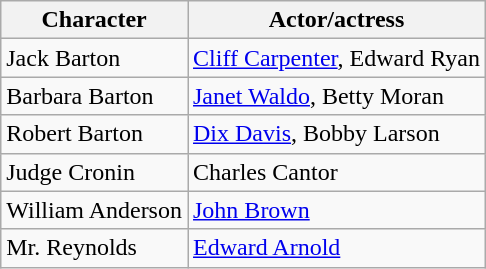<table class="wikitable">
<tr>
<th>Character</th>
<th>Actor/actress</th>
</tr>
<tr>
<td>Jack Barton</td>
<td><a href='#'>Cliff Carpenter</a>, Edward Ryan</td>
</tr>
<tr>
<td>Barbara Barton</td>
<td><a href='#'>Janet Waldo</a>, Betty Moran</td>
</tr>
<tr>
<td>Robert Barton</td>
<td><a href='#'>Dix Davis</a>, Bobby Larson</td>
</tr>
<tr>
<td>Judge Cronin</td>
<td>Charles Cantor</td>
</tr>
<tr>
<td>William Anderson</td>
<td><a href='#'>John Brown</a></td>
</tr>
<tr>
<td>Mr. Reynolds</td>
<td><a href='#'>Edward Arnold</a></td>
</tr>
</table>
